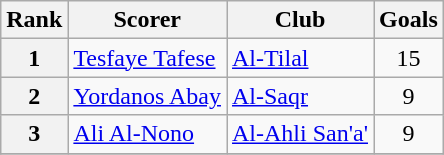<table class="wikitable" style="text-align:center">
<tr>
<th>Rank</th>
<th>Scorer</th>
<th>Club</th>
<th>Goals</th>
</tr>
<tr>
<th rowspan="1">1</th>
<td align="left"> <a href='#'>Tesfaye Tafese</a></td>
<td align="left"><a href='#'>Al-Tilal</a></td>
<td>15</td>
</tr>
<tr>
<th rowspan="1">2</th>
<td align="left"> <a href='#'>Yordanos Abay</a></td>
<td align="left"><a href='#'>Al-Saqr</a></td>
<td>9</td>
</tr>
<tr>
<th rowspan="1">3</th>
<td align="left"> <a href='#'>Ali Al-Nono</a></td>
<td align="left"><a href='#'>Al-Ahli San'a'</a></td>
<td>9</td>
</tr>
<tr>
</tr>
</table>
